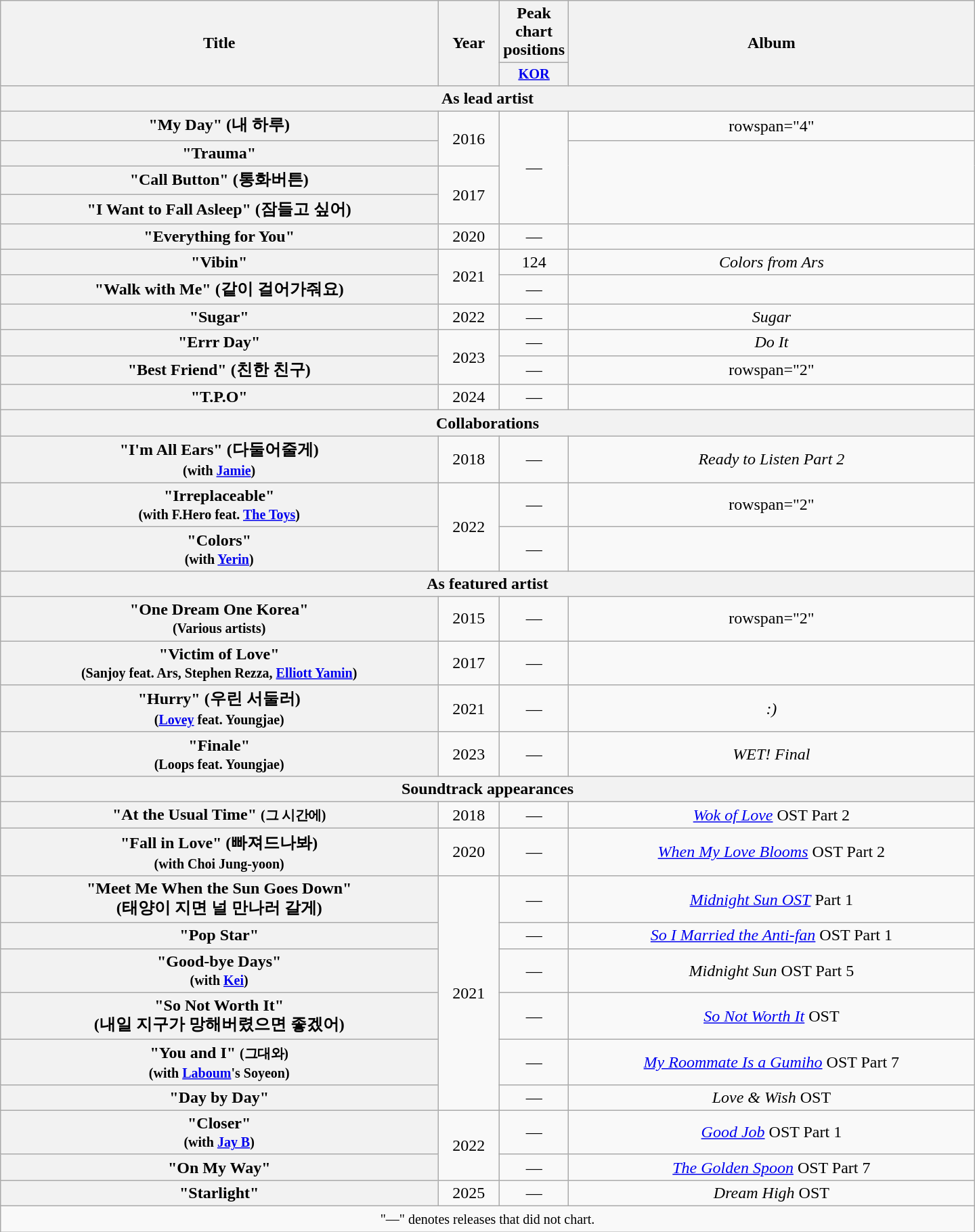<table class="wikitable plainrowheaders" style="text-align:center; width:60em">
<tr>
<th scope="col" rowspan="2">Title</th>
<th scope="col" rowspan="2">Year</th>
<th scope="col" colspan="1">Peak chart positions</th>
<th scope="col" rowspan="2">Album</th>
</tr>
<tr>
<th scope="col" style="width:3em;font-size:85%;"><a href='#'>KOR</a><br></th>
</tr>
<tr>
<th colspan="5">As lead artist</th>
</tr>
<tr>
<th scope="row">"My Day" (내 하루)</th>
<td rowspan="2">2016</td>
<td rowspan="4">—</td>
<td>rowspan="4" </td>
</tr>
<tr>
<th scope="row">"Trauma"</th>
</tr>
<tr>
<th scope="row">"Call Button" (통화버튼) <br></th>
<td rowspan="2">2017</td>
</tr>
<tr>
<th scope="row">"I Want to Fall Asleep" (잠들고 싶어) <br></th>
</tr>
<tr>
<th scope="row">"Everything for You"</th>
<td>2020</td>
<td>—</td>
<td></td>
</tr>
<tr>
<th scope="row">"Vibin"</th>
<td rowspan="2">2021</td>
<td>124</td>
<td><em>Colors from Ars</em></td>
</tr>
<tr>
<th scope="row">"Walk with Me" (같이 걸어가줘요)</th>
<td>—</td>
<td></td>
</tr>
<tr>
<th scope="row">"Sugar"</th>
<td>2022</td>
<td>—</td>
<td><em>Sugar</em></td>
</tr>
<tr>
<th scope="row">"Errr Day"</th>
<td rowspan="2">2023</td>
<td>—</td>
<td><em>Do It</em></td>
</tr>
<tr>
<th scope="row">"Best Friend" (친한 친구)</th>
<td>—</td>
<td>rowspan="2" </td>
</tr>
<tr>
<th scope="row">"T.P.O"</th>
<td>2024</td>
<td>—</td>
</tr>
<tr>
<th colspan="5">Collaborations</th>
</tr>
<tr>
<th scope="row">"I'm All Ears" (다둘어줄게)<br><small>(with <a href='#'>Jamie</a>)</small></th>
<td>2018</td>
<td>—</td>
<td><em>Ready to Listen Part 2</em></td>
</tr>
<tr>
<th scope="row">"Irreplaceable"<br><small>(with F.Hero feat. <a href='#'>The Toys</a>)</small></th>
<td rowspan="2">2022</td>
<td>—</td>
<td>rowspan="2" </td>
</tr>
<tr>
<th scope="row">"Colors"<br><small>(with <a href='#'>Yerin</a>)</small></th>
<td>—</td>
</tr>
<tr>
<th colspan="5">As featured artist</th>
</tr>
<tr>
<th scope="row">"One Dream One Korea" <small><br>(Various artists)</small></th>
<td>2015</td>
<td>—</td>
<td>rowspan="2" </td>
</tr>
<tr>
<th scope="row">"Victim of Love"<br><small>(Sanjoy feat. Ars, Stephen Rezza, <a href='#'>Elliott Yamin</a>)</small></th>
<td>2017</td>
<td>—</td>
</tr>
<tr>
<th scope="row">"Hurry" (우린 서둘러)<br><small>(<a href='#'>Lovey</a> feat. Youngjae)</small></th>
<td>2021</td>
<td>—</td>
<td><em>:)</em></td>
</tr>
<tr>
<th scope="row">"Finale"<br><small>(Loops feat. Youngjae)</small></th>
<td>2023</td>
<td>—</td>
<td><em>WET! Final</em></td>
</tr>
<tr>
<th colspan="5">Soundtrack appearances</th>
</tr>
<tr>
<th scope="row">"At the Usual Time" <small>(그 시간에)</small></th>
<td>2018</td>
<td>—</td>
<td><em><a href='#'>Wok of Love</a></em> OST Part 2</td>
</tr>
<tr>
<th scope="row">"Fall in Love" (빠져드나봐)<br><small>(with Choi Jung-yoon)</small></th>
<td>2020</td>
<td>—</td>
<td><em><a href='#'>When My Love Blooms</a></em> OST Part 2</td>
</tr>
<tr>
<th scope="row">"Meet Me When the Sun Goes Down" <br> (태양이 지면 널 만나러 갈게)</th>
<td rowspan="6">2021</td>
<td>—</td>
<td><em><a href='#'>Midnight Sun OST</a></em> Part 1</td>
</tr>
<tr>
<th scope="row">"Pop Star"</th>
<td>—</td>
<td><em><a href='#'>So I Married the Anti-fan</a></em> OST Part 1</td>
</tr>
<tr>
<th scope="row">"Good-bye Days"<br><small>(with <a href='#'>Kei</a>)</small></th>
<td>—</td>
<td><em>Midnight Sun</em> OST Part 5</td>
</tr>
<tr>
<th scope="row">"So Not Worth It" <br>(내일 지구가 망해버렸으면 좋겠어)</th>
<td>—</td>
<td><em><a href='#'>So Not Worth It</a></em> OST</td>
</tr>
<tr>
<th scope="row">"You and I" <small>(그대와)</small><br><small>(with <a href='#'>Laboum</a>'s Soyeon)</small></th>
<td>—</td>
<td><em><a href='#'>My Roommate Is a Gumiho</a></em> OST Part 7</td>
</tr>
<tr>
<th scope="row">"Day by Day"</th>
<td>—</td>
<td><em>Love & Wish</em> OST</td>
</tr>
<tr>
<th scope="row">"Closer"<br><small>(with <a href='#'>Jay B</a>)</small></th>
<td rowspan="2">2022</td>
<td>—</td>
<td><em><a href='#'>Good Job</a></em> OST Part 1</td>
</tr>
<tr>
<th scope="row">"On My Way"</th>
<td>—</td>
<td><em><a href='#'>The Golden Spoon</a></em> OST Part 7</td>
</tr>
<tr>
<th scope="row">"Starlight"</th>
<td>2025</td>
<td>—</td>
<td><em>Dream High</em> OST</td>
</tr>
<tr>
<td colspan="5"><small>"—" denotes releases that did not chart.</small></td>
</tr>
</table>
